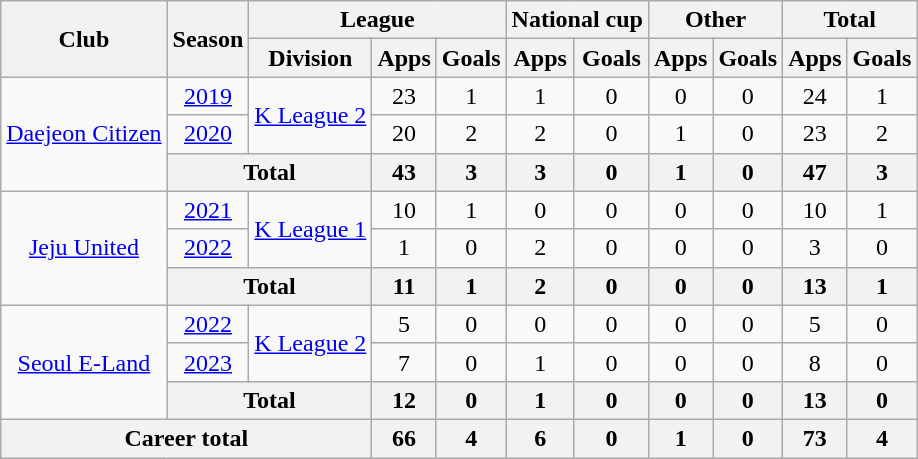<table class="wikitable" style="text-align: center">
<tr>
<th rowspan="2">Club</th>
<th rowspan="2">Season</th>
<th colspan="3">League</th>
<th colspan="2">National cup</th>
<th colspan="2">Other</th>
<th colspan="2">Total</th>
</tr>
<tr>
<th>Division</th>
<th>Apps</th>
<th>Goals</th>
<th>Apps</th>
<th>Goals</th>
<th>Apps</th>
<th>Goals</th>
<th>Apps</th>
<th>Goals</th>
</tr>
<tr>
<td rowspan="3"><a href='#'>Daejeon Citizen</a></td>
<td><a href='#'>2019</a></td>
<td rowspan="2"><a href='#'>K League 2</a></td>
<td>23</td>
<td>1</td>
<td>1</td>
<td>0</td>
<td>0</td>
<td>0</td>
<td>24</td>
<td>1</td>
</tr>
<tr>
<td><a href='#'>2020</a></td>
<td>20</td>
<td>2</td>
<td>2</td>
<td>0</td>
<td>1</td>
<td>0</td>
<td>23</td>
<td>2</td>
</tr>
<tr>
<th colspan="2">Total</th>
<th>43</th>
<th>3</th>
<th>3</th>
<th>0</th>
<th>1</th>
<th>0</th>
<th>47</th>
<th>3</th>
</tr>
<tr>
<td rowspan="3"><a href='#'>Jeju United</a></td>
<td><a href='#'>2021</a></td>
<td rowspan="2"><a href='#'>K League 1</a></td>
<td>10</td>
<td>1</td>
<td>0</td>
<td>0</td>
<td>0</td>
<td>0</td>
<td>10</td>
<td>1</td>
</tr>
<tr>
<td><a href='#'>2022</a></td>
<td>1</td>
<td>0</td>
<td>2</td>
<td>0</td>
<td>0</td>
<td>0</td>
<td>3</td>
<td>0</td>
</tr>
<tr>
<th colspan="2">Total</th>
<th>11</th>
<th>1</th>
<th>2</th>
<th>0</th>
<th>0</th>
<th>0</th>
<th>13</th>
<th>1</th>
</tr>
<tr>
<td rowspan="3"><a href='#'>Seoul E-Land</a></td>
<td><a href='#'>2022</a></td>
<td rowspan="2"><a href='#'>K League 2</a></td>
<td>5</td>
<td>0</td>
<td>0</td>
<td>0</td>
<td>0</td>
<td>0</td>
<td>5</td>
<td>0</td>
</tr>
<tr>
<td><a href='#'>2023</a></td>
<td>7</td>
<td>0</td>
<td>1</td>
<td>0</td>
<td>0</td>
<td>0</td>
<td>8</td>
<td>0</td>
</tr>
<tr>
<th colspan="2">Total</th>
<th>12</th>
<th>0</th>
<th>1</th>
<th>0</th>
<th>0</th>
<th>0</th>
<th>13</th>
<th>0</th>
</tr>
<tr>
<th colspan=3>Career total</th>
<th>66</th>
<th>4</th>
<th>6</th>
<th>0</th>
<th>1</th>
<th>0</th>
<th>73</th>
<th>4</th>
</tr>
</table>
